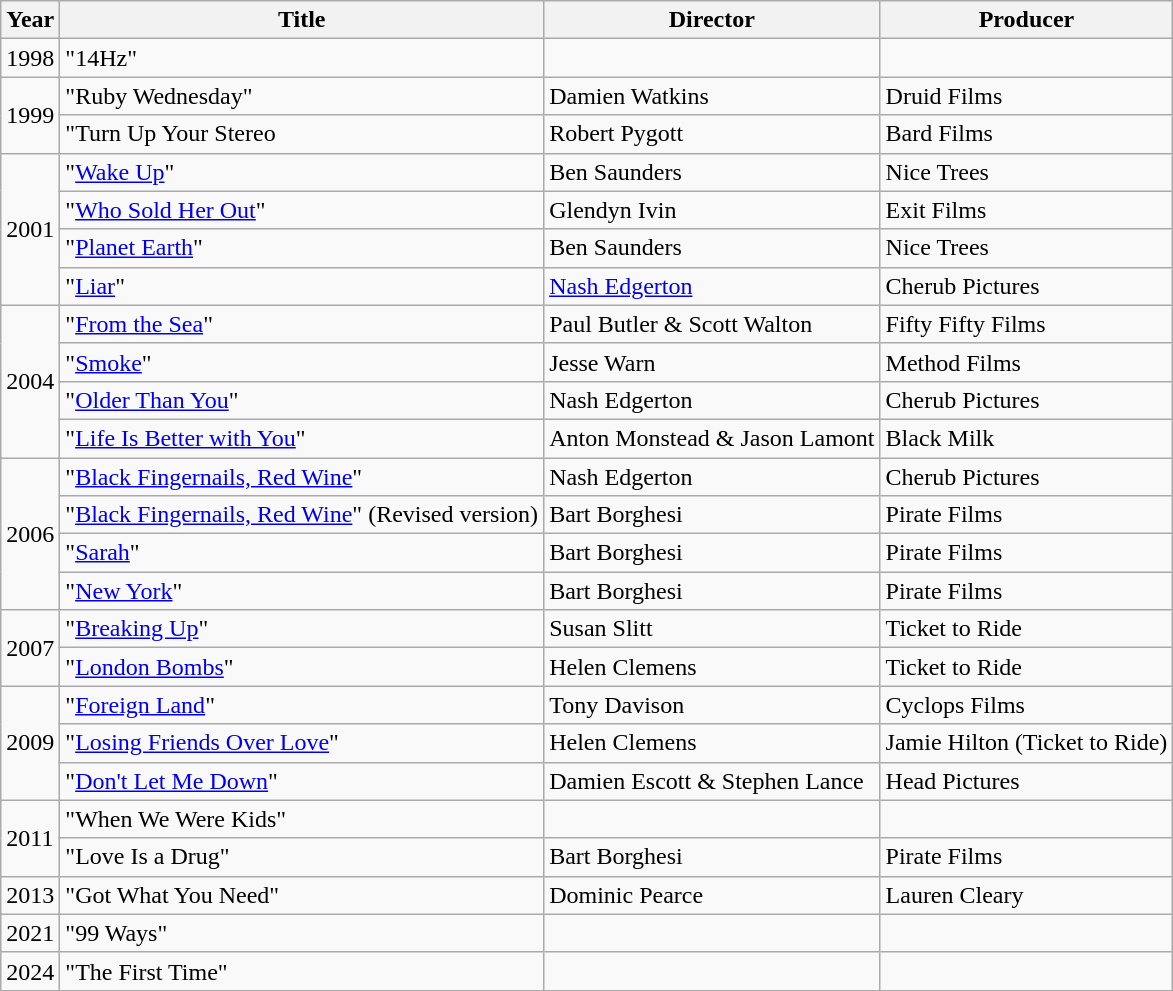<table class="wikitable">
<tr>
<th>Year</th>
<th>Title</th>
<th>Director</th>
<th>Producer</th>
</tr>
<tr>
<td>1998</td>
<td>"14Hz"</td>
<td></td>
<td></td>
</tr>
<tr>
<td rowspan="2">1999</td>
<td>"Ruby Wednesday"</td>
<td>Damien Watkins</td>
<td>Druid Films</td>
</tr>
<tr>
<td>"Turn Up Your Stereo</td>
<td>Robert Pygott</td>
<td>Bard Films</td>
</tr>
<tr>
<td rowspan="4">2001</td>
<td>"<a href='#'>Wake Up</a>"</td>
<td>Ben Saunders</td>
<td>Nice Trees</td>
</tr>
<tr>
<td>"<a href='#'>Who Sold Her Out</a>"</td>
<td>Glendyn Ivin</td>
<td>Exit Films</td>
</tr>
<tr>
<td>"<a href='#'>Planet Earth</a>"</td>
<td>Ben Saunders</td>
<td>Nice Trees</td>
</tr>
<tr>
<td>"<a href='#'>Liar</a>"</td>
<td><a href='#'>Nash Edgerton</a></td>
<td>Cherub Pictures</td>
</tr>
<tr>
<td rowspan="4">2004</td>
<td>"<a href='#'>From the Sea</a>"</td>
<td>Paul Butler & Scott Walton</td>
<td>Fifty Fifty Films</td>
</tr>
<tr>
<td>"<a href='#'>Smoke</a>"</td>
<td>Jesse Warn</td>
<td>Method Films</td>
</tr>
<tr>
<td>"<a href='#'>Older Than You</a>"</td>
<td>Nash Edgerton</td>
<td>Cherub Pictures</td>
</tr>
<tr>
<td>"<a href='#'>Life Is Better with You</a>"</td>
<td>Anton Monstead & Jason Lamont</td>
<td>Black Milk</td>
</tr>
<tr>
<td rowspan="4">2006</td>
<td>"<a href='#'>Black Fingernails, Red Wine</a>"</td>
<td>Nash Edgerton</td>
<td>Cherub Pictures</td>
</tr>
<tr>
<td>"<a href='#'>Black Fingernails, Red Wine</a>" (Revised version)</td>
<td>Bart Borghesi</td>
<td>Pirate Films</td>
</tr>
<tr>
<td>"<a href='#'>Sarah</a>"</td>
<td>Bart Borghesi</td>
<td>Pirate Films</td>
</tr>
<tr>
<td>"<a href='#'>New York</a>"</td>
<td>Bart Borghesi</td>
<td>Pirate Films</td>
</tr>
<tr>
<td rowspan="2">2007</td>
<td>"<a href='#'>Breaking Up</a>"</td>
<td>Susan Slitt</td>
<td>Ticket to Ride</td>
</tr>
<tr>
<td>"<a href='#'>London Bombs</a>"</td>
<td>Helen Clemens</td>
<td>Ticket to Ride</td>
</tr>
<tr>
<td rowspan="3">2009</td>
<td>"<a href='#'>Foreign Land</a>"</td>
<td>Tony Davison</td>
<td>Cyclops Films</td>
</tr>
<tr>
<td>"<a href='#'>Losing Friends Over Love</a>"</td>
<td>Helen Clemens</td>
<td>Jamie Hilton (Ticket to Ride)</td>
</tr>
<tr>
<td>"<a href='#'>Don't Let Me Down</a>"</td>
<td>Damien Escott & Stephen Lance</td>
<td>Head Pictures</td>
</tr>
<tr>
<td rowspan="2">2011</td>
<td>"When We Were Kids"</td>
<td></td>
<td></td>
</tr>
<tr>
<td>"Love Is a Drug"</td>
<td>Bart Borghesi</td>
<td>Pirate Films</td>
</tr>
<tr>
<td>2013</td>
<td>"Got What You Need"</td>
<td>Dominic Pearce</td>
<td>Lauren Cleary</td>
</tr>
<tr>
<td>2021</td>
<td>"99 Ways"</td>
<td></td>
<td></td>
</tr>
<tr>
<td>2024</td>
<td>"The First Time"</td>
<td></td>
<td></td>
</tr>
</table>
